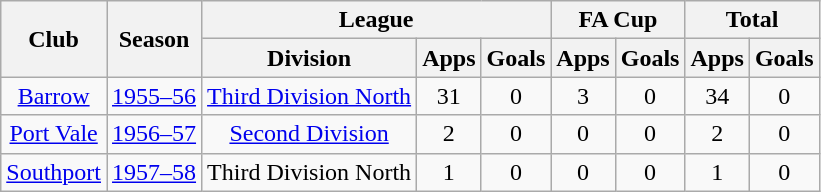<table class="wikitable" style="text-align: center;">
<tr>
<th rowspan="2">Club</th>
<th rowspan="2">Season</th>
<th colspan="3">League</th>
<th colspan="2">FA Cup</th>
<th colspan="2">Total</th>
</tr>
<tr>
<th>Division</th>
<th>Apps</th>
<th>Goals</th>
<th>Apps</th>
<th>Goals</th>
<th>Apps</th>
<th>Goals</th>
</tr>
<tr>
<td><a href='#'>Barrow</a></td>
<td><a href='#'>1955–56</a></td>
<td><a href='#'>Third Division North</a></td>
<td>31</td>
<td>0</td>
<td>3</td>
<td>0</td>
<td>34</td>
<td>0</td>
</tr>
<tr>
<td><a href='#'>Port Vale</a></td>
<td><a href='#'>1956–57</a></td>
<td><a href='#'>Second Division</a></td>
<td>2</td>
<td>0</td>
<td>0</td>
<td>0</td>
<td>2</td>
<td>0</td>
</tr>
<tr>
<td><a href='#'>Southport</a></td>
<td><a href='#'>1957–58</a></td>
<td>Third Division North</td>
<td>1</td>
<td>0</td>
<td>0</td>
<td>0</td>
<td>1</td>
<td>0</td>
</tr>
</table>
